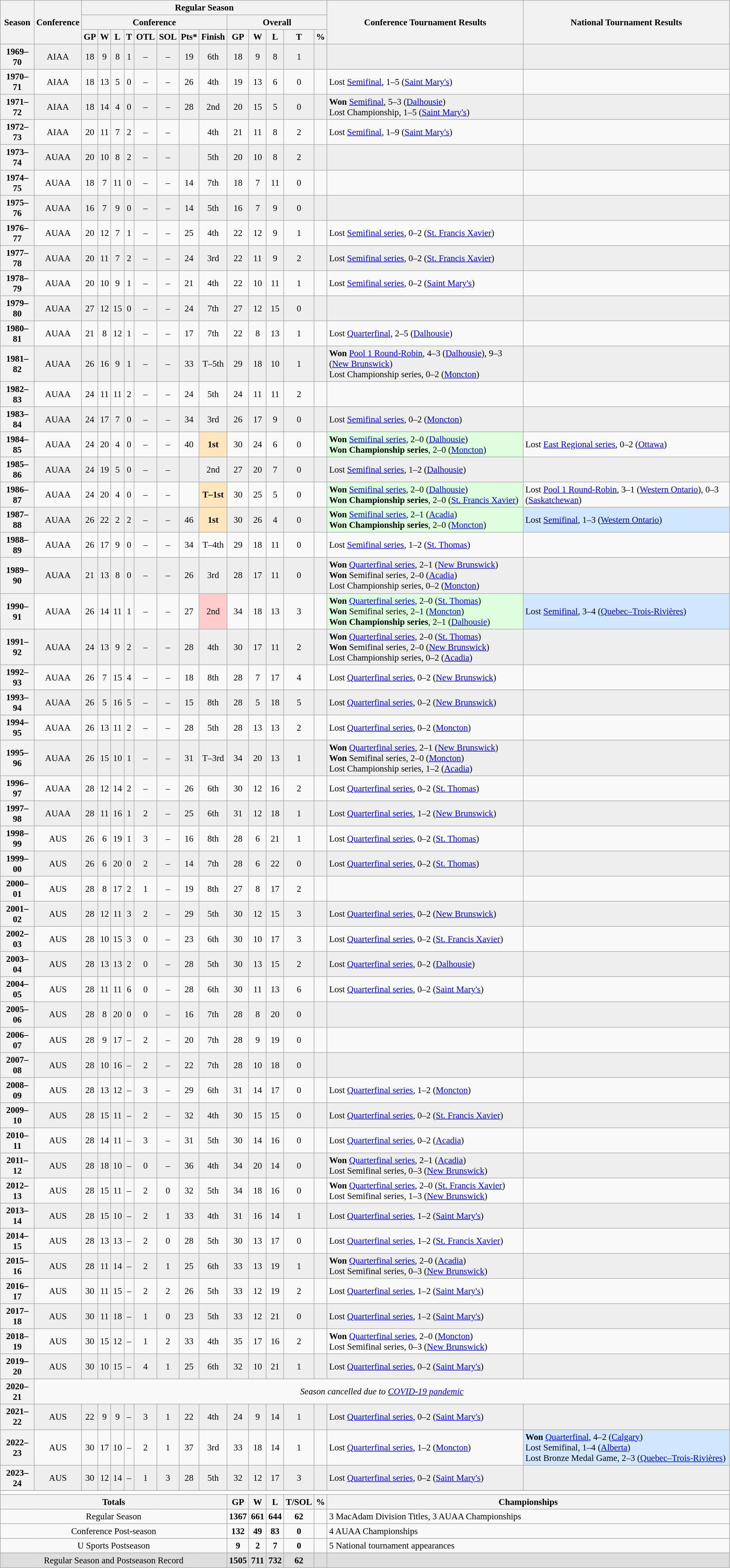<table class="wikitable" style="text-align: center; font-size: 95%">
<tr>
<th rowspan="3">Season</th>
<th rowspan="3">Conference</th>
<th colspan="13">Regular Season</th>
<th rowspan="3">Conference Tournament Results</th>
<th rowspan="3">National Tournament Results</th>
</tr>
<tr>
<th colspan="8">Conference</th>
<th colspan="5">Overall</th>
</tr>
<tr>
<th>GP</th>
<th>W</th>
<th>L</th>
<th>T</th>
<th>OTL</th>
<th>SOL</th>
<th>Pts*</th>
<th>Finish</th>
<th>GP</th>
<th>W</th>
<th>L</th>
<th>T</th>
<th>%</th>
</tr>
<tr bgcolor=eeeeee>
<th>1969–70</th>
<td>AIAA</td>
<td>18</td>
<td>9</td>
<td>8</td>
<td>1</td>
<td>–</td>
<td>–</td>
<td>19</td>
<td>6th</td>
<td>18</td>
<td>9</td>
<td>8</td>
<td>1</td>
<td></td>
<td align="left"></td>
<td align="left"></td>
</tr>
<tr>
<th>1970–71</th>
<td>AIAA</td>
<td>18</td>
<td>13</td>
<td>5</td>
<td>0</td>
<td>–</td>
<td>–</td>
<td>26</td>
<td>4th</td>
<td>19</td>
<td>13</td>
<td>6</td>
<td>0</td>
<td></td>
<td align="left">Lost <a href='#'>Semifinal</a>, 1–5 (<a href='#'>Saint Mary's</a>)</td>
<td align="left"></td>
</tr>
<tr bgcolor=eeeeee>
<th>1971–72</th>
<td>AIAA</td>
<td>18</td>
<td>14</td>
<td>4</td>
<td>0</td>
<td>–</td>
<td>–</td>
<td>28</td>
<td>2nd</td>
<td>20</td>
<td>15</td>
<td>5</td>
<td>0</td>
<td></td>
<td align="left"><strong>Won</strong> <a href='#'>Semifinal</a>, 5–3 (<a href='#'>Dalhousie</a>)<br>Lost Championship, 1–5 (<a href='#'>Saint Mary's</a>)</td>
<td align="left"></td>
</tr>
<tr>
<th>1972–73</th>
<td>AIAA</td>
<td>20</td>
<td>11</td>
<td>7</td>
<td>2</td>
<td>–</td>
<td>–</td>
<td></td>
<td>4th</td>
<td>21</td>
<td>11</td>
<td>8</td>
<td>2</td>
<td></td>
<td align="left">Lost <a href='#'>Semifinal</a>, 1–9 (<a href='#'>Saint Mary's</a>)</td>
<td align="left"></td>
</tr>
<tr bgcolor=eeeeee>
<th>1973–74</th>
<td>AUAA</td>
<td>20</td>
<td>10</td>
<td>8</td>
<td>2</td>
<td>–</td>
<td>–</td>
<td></td>
<td>5th</td>
<td>20</td>
<td>10</td>
<td>8</td>
<td>2</td>
<td></td>
<td align="left"></td>
<td align="left"></td>
</tr>
<tr>
<th>1974–75</th>
<td>AUAA</td>
<td>18</td>
<td>7</td>
<td>11</td>
<td>0</td>
<td>–</td>
<td>–</td>
<td>14</td>
<td>7th</td>
<td>18</td>
<td>7</td>
<td>11</td>
<td>0</td>
<td></td>
<td align="left"></td>
<td align="left"></td>
</tr>
<tr bgcolor=eeeeee>
<th>1975–76</th>
<td>AUAA</td>
<td>16</td>
<td>7</td>
<td>9</td>
<td>0</td>
<td>–</td>
<td>–</td>
<td>14</td>
<td>5th</td>
<td>16</td>
<td>7</td>
<td>9</td>
<td>0</td>
<td></td>
<td align="left"></td>
<td align="left"></td>
</tr>
<tr>
<th>1976–77</th>
<td>AUAA</td>
<td>20</td>
<td>12</td>
<td>7</td>
<td>1</td>
<td>–</td>
<td>–</td>
<td>25</td>
<td>4th</td>
<td>22</td>
<td>12</td>
<td>9</td>
<td>1</td>
<td></td>
<td align="left">Lost <a href='#'>Semifinal series</a>, 0–2 (<a href='#'>St. Francis Xavier</a>)</td>
<td align="left"></td>
</tr>
<tr bgcolor=eeeeee>
<th>1977–78</th>
<td>AUAA</td>
<td>20</td>
<td>11</td>
<td>7</td>
<td>2</td>
<td>–</td>
<td>–</td>
<td>24</td>
<td>3rd</td>
<td>22</td>
<td>11</td>
<td>9</td>
<td>2</td>
<td></td>
<td align="left">Lost <a href='#'>Semifinal series</a>, 0–2 (<a href='#'>St. Francis Xavier</a>)</td>
<td align="left"></td>
</tr>
<tr>
<th>1978–79</th>
<td>AUAA</td>
<td>20</td>
<td>10</td>
<td>9</td>
<td>1</td>
<td>–</td>
<td>–</td>
<td>21</td>
<td>4th</td>
<td>22</td>
<td>10</td>
<td>11</td>
<td>1</td>
<td></td>
<td align="left">Lost <a href='#'>Semifinal series</a>, 0–2 (<a href='#'>Saint Mary's</a>)</td>
<td align="left"></td>
</tr>
<tr bgcolor=eeeeee>
<th>1979–80</th>
<td>AUAA</td>
<td>27</td>
<td>12</td>
<td>15</td>
<td>0</td>
<td>–</td>
<td>–</td>
<td>24</td>
<td>7th</td>
<td>27</td>
<td>12</td>
<td>15</td>
<td>0</td>
<td></td>
<td align="left"></td>
<td align="left"></td>
</tr>
<tr>
<th>1980–81</th>
<td>AUAA</td>
<td>21</td>
<td>8</td>
<td>12</td>
<td>1</td>
<td>–</td>
<td>–</td>
<td>17</td>
<td>7th</td>
<td>22</td>
<td>8</td>
<td>13</td>
<td>1</td>
<td></td>
<td align="left">Lost <a href='#'>Quarterfinal</a>, 2–5 (<a href='#'>Dalhousie</a>)</td>
<td align="left"></td>
</tr>
<tr bgcolor=eeeeee>
<th>1981–82</th>
<td>AUAA</td>
<td>26</td>
<td>16</td>
<td>9</td>
<td>1</td>
<td>–</td>
<td>–</td>
<td>33</td>
<td>T–5th</td>
<td>29</td>
<td>18</td>
<td>10</td>
<td>1</td>
<td></td>
<td align="left"><strong>Won</strong> <a href='#'>Pool 1 Round-Robin</a>, 4–3 (<a href='#'>Dalhousie</a>), 9–3 (<a href='#'>New Brunswick</a>)<br>Lost Championship series, 0–2 (<a href='#'>Moncton</a>)</td>
<td align="left"></td>
</tr>
<tr>
<th>1982–83</th>
<td>AUAA</td>
<td>24</td>
<td>11</td>
<td>11</td>
<td>2</td>
<td>–</td>
<td>–</td>
<td>24</td>
<td>5th</td>
<td>24</td>
<td>11</td>
<td>11</td>
<td>2</td>
<td></td>
<td align="left"></td>
<td align="left"></td>
</tr>
<tr bgcolor=eeeeee>
<th>1983–84</th>
<td>AUAA</td>
<td>24</td>
<td>17</td>
<td>7</td>
<td>0</td>
<td>–</td>
<td>–</td>
<td>34</td>
<td>3rd</td>
<td>26</td>
<td>17</td>
<td>9</td>
<td>0</td>
<td></td>
<td align="left">Lost <a href='#'>Semifinal series</a>, 0–2 (<a href='#'>Moncton</a>)</td>
<td align="left"></td>
</tr>
<tr>
<th>1984–85</th>
<td>AUAA</td>
<td>24</td>
<td>20</td>
<td>4</td>
<td>0</td>
<td>–</td>
<td>–</td>
<td>40</td>
<td style="background: #FFE6BD;"><strong>1st</strong></td>
<td>30</td>
<td>24</td>
<td>6</td>
<td>0</td>
<td></td>
<td bgcolor="#ddffdd" align="left"><strong>Won</strong> <a href='#'>Semifinal series</a>, 2–0 (<a href='#'>Dalhousie</a>)<br><strong>Won Championship series</strong>, 2–0 (<a href='#'>Moncton</a>)</td>
<td align="left">Lost <a href='#'>East Regional series</a>, 0–2 (<a href='#'>Ottawa</a>)</td>
</tr>
<tr bgcolor=eeeeee>
<th>1985–86</th>
<td>AUAA</td>
<td>24</td>
<td>19</td>
<td>5</td>
<td>0</td>
<td>–</td>
<td>–</td>
<td></td>
<td>2nd</td>
<td>27</td>
<td>20</td>
<td>7</td>
<td>0</td>
<td></td>
<td align="left">Lost <a href='#'>Semifinal series</a>, 1–2 (<a href='#'>Dalhousie</a>)</td>
<td align="left"></td>
</tr>
<tr>
<th>1986–87</th>
<td>AUAA</td>
<td>24</td>
<td>20</td>
<td>4</td>
<td>0</td>
<td>–</td>
<td>–</td>
<td></td>
<td style="background: #FFE6BD;"><strong>T–1st</strong></td>
<td>30</td>
<td>25</td>
<td>5</td>
<td>0</td>
<td></td>
<td bgcolor="#ddffdd" align="left"><strong>Won</strong> <a href='#'>Semifinal series</a>, 2–0 (<a href='#'>Dalhousie</a>)<br><strong>Won Championship series</strong>, 2–0 (<a href='#'>St. Francis Xavier</a>)</td>
<td align="left">Lost <a href='#'>Pool 1 Round-Robin</a>, 3–1 (<a href='#'>Western Ontario</a>), 0–3 (<a href='#'>Saskatchewan</a>)</td>
</tr>
<tr bgcolor=eeeeee>
<th>1987–88</th>
<td>AUAA</td>
<td>26</td>
<td>22</td>
<td>2</td>
<td>2</td>
<td>–</td>
<td>–</td>
<td>46</td>
<td style="background: #FFE6BD;"><strong>1st</strong></td>
<td>30</td>
<td>26</td>
<td>4</td>
<td>0</td>
<td></td>
<td bgcolor="#ddffdd" align="left"><strong>Won</strong> <a href='#'>Semifinal series</a>, 2–1 (<a href='#'>Acadia</a>)<br><strong>Won Championship series</strong>, 2–0 (<a href='#'>Moncton</a>)</td>
<td bgcolor="#D0E7FF" align="left">Lost <a href='#'>Semifinal</a>, 1–3 (<a href='#'>Western Ontario</a>)</td>
</tr>
<tr>
<th>1988–89</th>
<td>AUAA</td>
<td>26</td>
<td>17</td>
<td>9</td>
<td>0</td>
<td>–</td>
<td>–</td>
<td>34</td>
<td>T–4th</td>
<td>29</td>
<td>18</td>
<td>11</td>
<td>0</td>
<td></td>
<td align="left">Lost <a href='#'>Semifinal series</a>, 1–2 (<a href='#'>St. Thomas</a>)</td>
<td align="left"></td>
</tr>
<tr bgcolor=eeeeee>
<th>1989–90</th>
<td>AUAA</td>
<td>21</td>
<td>13</td>
<td>8</td>
<td>0</td>
<td>–</td>
<td>–</td>
<td>26</td>
<td>3rd</td>
<td>28</td>
<td>17</td>
<td>11</td>
<td>0</td>
<td></td>
<td align="left"><strong>Won</strong> <a href='#'>Quarterfinal series</a>, 2–1 (<a href='#'>New Brunswick</a>)<br><strong>Won</strong> Semifinal series, 2–0 (<a href='#'>Acadia</a>)<br>Lost Championship series, 0–2 (<a href='#'>Moncton</a>)</td>
<td align="left"></td>
</tr>
<tr>
<th>1990–91</th>
<td>AUAA</td>
<td>26</td>
<td>14</td>
<td>11</td>
<td>1</td>
<td>–</td>
<td>–</td>
<td>27</td>
<td style="background: #FFCCCC;">2nd</td>
<td>34</td>
<td>18</td>
<td>13</td>
<td>3</td>
<td></td>
<td bgcolor="#ddffdd" align="left"><strong>Won</strong> <a href='#'>Quarterfinal series</a>, 2–0 (<a href='#'>St. Thomas</a>)<br><strong>Won</strong> Semifinal series, 2–1 (<a href='#'>Moncton</a>)<br><strong>Won Championship series</strong>, 2–1 (<a href='#'>Dalhousie</a>)</td>
<td bgcolor="#D0E7FF" align="left">Lost <a href='#'>Semifinal</a>, 3–4 (<a href='#'>Quebec–Trois-Rivières</a>)</td>
</tr>
<tr bgcolor=eeeeee>
<th>1991–92</th>
<td>AUAA</td>
<td>24</td>
<td>13</td>
<td>9</td>
<td>2</td>
<td>–</td>
<td>–</td>
<td>28</td>
<td>4th</td>
<td>30</td>
<td>17</td>
<td>11</td>
<td>2</td>
<td></td>
<td align="left"><strong>Won</strong> <a href='#'>Quarterfinal series</a>, 2–0 (<a href='#'>St. Thomas</a>)<br><strong>Won</strong> Semifinal series, 2–0 (<a href='#'>New Brunswick</a>)<br>Lost Championship series, 0–2 (<a href='#'>Acadia</a>)</td>
<td align="left"></td>
</tr>
<tr>
<th>1992–93</th>
<td>AUAA</td>
<td>26</td>
<td>7</td>
<td>15</td>
<td>4</td>
<td>–</td>
<td>–</td>
<td>18</td>
<td>8th</td>
<td>28</td>
<td>7</td>
<td>17</td>
<td>4</td>
<td></td>
<td align="left">Lost <a href='#'>Quarterfinal series</a>, 0–2 (<a href='#'>New Brunswick</a>)</td>
<td align="left"></td>
</tr>
<tr bgcolor=eeeeee>
<th>1993–94</th>
<td>AUAA</td>
<td>26</td>
<td>5</td>
<td>16</td>
<td>5</td>
<td>–</td>
<td>–</td>
<td>15</td>
<td>8th</td>
<td>28</td>
<td>5</td>
<td>18</td>
<td>5</td>
<td></td>
<td align="left">Lost <a href='#'>Quarterfinal series</a>, 0–2 (<a href='#'>New Brunswick</a>)</td>
<td align="left"></td>
</tr>
<tr>
<th>1994–95</th>
<td>AUAA</td>
<td>26</td>
<td>13</td>
<td>11</td>
<td>2</td>
<td>–</td>
<td>–</td>
<td>28</td>
<td>5th</td>
<td>28</td>
<td>13</td>
<td>13</td>
<td>2</td>
<td></td>
<td align="left">Lost <a href='#'>Quarterfinal series</a>, 0–2 (<a href='#'>Moncton</a>)</td>
<td align="left"></td>
</tr>
<tr bgcolor=eeeeee>
<th>1995–96</th>
<td>AUAA</td>
<td>26</td>
<td>15</td>
<td>10</td>
<td>1</td>
<td>–</td>
<td>–</td>
<td>31</td>
<td>T–3rd</td>
<td>34</td>
<td>20</td>
<td>13</td>
<td>1</td>
<td></td>
<td align="left"><strong>Won</strong> <a href='#'>Quarterfinal series</a>, 2–1 (<a href='#'>New Brunswick</a>)<br><strong>Won</strong> Semifinal series, 2–0 (<a href='#'>Moncton</a>)<br>Lost Championship series, 1–2 (<a href='#'>Acadia</a>)</td>
<td align="left"></td>
</tr>
<tr>
<th>1996–97</th>
<td>AUAA</td>
<td>28</td>
<td>12</td>
<td>14</td>
<td>2</td>
<td>–</td>
<td>–</td>
<td>26</td>
<td>6th</td>
<td>30</td>
<td>12</td>
<td>16</td>
<td>2</td>
<td></td>
<td align="left">Lost <a href='#'>Quarterfinal series</a>, 0–2 (<a href='#'>St. Thomas</a>)</td>
<td align="left"></td>
</tr>
<tr bgcolor=eeeeee>
<th>1997–98</th>
<td>AUAA</td>
<td>28</td>
<td>11</td>
<td>16</td>
<td>1</td>
<td>2</td>
<td>–</td>
<td>25</td>
<td>6th</td>
<td>31</td>
<td>12</td>
<td>18</td>
<td>1</td>
<td></td>
<td align="left">Lost <a href='#'>Quarterfinal series</a>, 1–2 (<a href='#'>New Brunswick</a>)</td>
<td align="left"></td>
</tr>
<tr>
<th>1998–99</th>
<td>AUS</td>
<td>26</td>
<td>6</td>
<td>19</td>
<td>1</td>
<td>3</td>
<td>–</td>
<td>16</td>
<td>8th</td>
<td>28</td>
<td>6</td>
<td>21</td>
<td>1</td>
<td></td>
<td align="left">Lost <a href='#'>Quarterfinal series</a>, 0–2 (<a href='#'>St. Thomas</a>)</td>
<td align="left"></td>
</tr>
<tr bgcolor=eeeeee>
<th>1999–00</th>
<td>AUS</td>
<td>26</td>
<td>6</td>
<td>20</td>
<td>0</td>
<td>2</td>
<td>–</td>
<td>14</td>
<td>7th</td>
<td>28</td>
<td>6</td>
<td>22</td>
<td>0</td>
<td></td>
<td align="left">Lost <a href='#'>Quarterfinal series</a>, 0–2 (<a href='#'>St. Thomas</a>)</td>
<td align="left"></td>
</tr>
<tr>
<th>2000–01</th>
<td>AUS</td>
<td>28</td>
<td>8</td>
<td>17</td>
<td>2</td>
<td>1</td>
<td>–</td>
<td>19</td>
<td>8th</td>
<td>27</td>
<td>8</td>
<td>17</td>
<td>2</td>
<td></td>
<td align="left"></td>
<td align="left"></td>
</tr>
<tr bgcolor=eeeeee>
<th>2001–02</th>
<td>AUS</td>
<td>28</td>
<td>12</td>
<td>11</td>
<td>3</td>
<td>2</td>
<td>–</td>
<td>29</td>
<td>5th</td>
<td>30</td>
<td>12</td>
<td>15</td>
<td>3</td>
<td></td>
<td align="left">Lost <a href='#'>Quarterfinal series</a>, 0–2 (<a href='#'>New Brunswick</a>)</td>
<td align="left"></td>
</tr>
<tr>
<th>2002–03</th>
<td>AUS</td>
<td>28</td>
<td>10</td>
<td>15</td>
<td>3</td>
<td>0</td>
<td>–</td>
<td>23</td>
<td>6th</td>
<td>30</td>
<td>10</td>
<td>17</td>
<td>3</td>
<td></td>
<td align="left">Lost <a href='#'>Quarterfinal series</a>, 0–2 (<a href='#'>St. Francis Xavier</a>)</td>
<td align="left"></td>
</tr>
<tr bgcolor=eeeeee>
<th>2003–04</th>
<td>AUS</td>
<td>28</td>
<td>13</td>
<td>13</td>
<td>2</td>
<td>0</td>
<td>–</td>
<td>28</td>
<td>5th</td>
<td>30</td>
<td>13</td>
<td>15</td>
<td>2</td>
<td></td>
<td align="left">Lost <a href='#'>Quarterfinal series</a>, 0–2 (<a href='#'>Dalhousie</a>)</td>
<td align="left"></td>
</tr>
<tr>
<th>2004–05</th>
<td>AUS</td>
<td>28</td>
<td>11</td>
<td>11</td>
<td>6</td>
<td>0</td>
<td>–</td>
<td>28</td>
<td>6th</td>
<td>30</td>
<td>11</td>
<td>13</td>
<td>6</td>
<td></td>
<td align="left">Lost <a href='#'>Quarterfinal series</a>, 0–2 (<a href='#'>Saint Mary's</a>)</td>
<td align="left"></td>
</tr>
<tr bgcolor=eeeeee>
<th>2005–06</th>
<td>AUS</td>
<td>28</td>
<td>8</td>
<td>20</td>
<td>0</td>
<td>0</td>
<td>–</td>
<td>16</td>
<td>7th</td>
<td>28</td>
<td>8</td>
<td>20</td>
<td>0</td>
<td></td>
<td align="left"></td>
<td align="left"></td>
</tr>
<tr>
<th>2006–07</th>
<td>AUS</td>
<td>28</td>
<td>9</td>
<td>17</td>
<td>–</td>
<td>2</td>
<td>–</td>
<td>20</td>
<td>7th</td>
<td>28</td>
<td>9</td>
<td>19</td>
<td>0</td>
<td></td>
<td align="left"></td>
<td align="left"></td>
</tr>
<tr bgcolor=eeeeee>
<th>2007–08</th>
<td>AUS</td>
<td>28</td>
<td>10</td>
<td>16</td>
<td>–</td>
<td>2</td>
<td>–</td>
<td>22</td>
<td>7th</td>
<td>28</td>
<td>10</td>
<td>18</td>
<td>0</td>
<td></td>
<td align="left"></td>
<td align="left"></td>
</tr>
<tr>
<th>2008–09</th>
<td>AUS</td>
<td>28</td>
<td>13</td>
<td>12</td>
<td>–</td>
<td>3</td>
<td>–</td>
<td>29</td>
<td>6th</td>
<td>31</td>
<td>14</td>
<td>17</td>
<td>0</td>
<td></td>
<td align="left">Lost <a href='#'>Quarterfinal series</a>, 1–2 (<a href='#'>Moncton</a>)</td>
<td align="left"></td>
</tr>
<tr bgcolor=eeeeee>
<th>2009–10</th>
<td>AUS</td>
<td>28</td>
<td>15</td>
<td>11</td>
<td>–</td>
<td>2</td>
<td>–</td>
<td>32</td>
<td>4th</td>
<td>30</td>
<td>15</td>
<td>15</td>
<td>0</td>
<td></td>
<td align="left">Lost <a href='#'>Quarterfinal series</a>, 0–2 (<a href='#'>St. Francis Xavier</a>)</td>
<td align="left"></td>
</tr>
<tr>
<th>2010–11</th>
<td>AUS</td>
<td>28</td>
<td>14</td>
<td>11</td>
<td>–</td>
<td>3</td>
<td>–</td>
<td>31</td>
<td>5th</td>
<td>30</td>
<td>14</td>
<td>16</td>
<td>0</td>
<td></td>
<td align="left">Lost <a href='#'>Quarterfinal series</a>, 0–2 (<a href='#'>Acadia</a>)</td>
<td align="left"></td>
</tr>
<tr bgcolor=eeeeee>
<th>2011–12</th>
<td>AUS</td>
<td>28</td>
<td>18</td>
<td>10</td>
<td>–</td>
<td>0</td>
<td>–</td>
<td>36</td>
<td>4th</td>
<td>34</td>
<td>20</td>
<td>14</td>
<td>0</td>
<td></td>
<td align="left"><strong>Won</strong> <a href='#'>Quarterfinal series</a>, 2–1 (<a href='#'>Acadia</a>)<br>Lost Semifinal series, 0–3 (<a href='#'>New Brunswick</a>)</td>
<td align="left"></td>
</tr>
<tr>
<th>2012–13</th>
<td>AUS</td>
<td>28</td>
<td>15</td>
<td>11</td>
<td>–</td>
<td>2</td>
<td>0</td>
<td>32</td>
<td>5th</td>
<td>34</td>
<td>18</td>
<td>16</td>
<td>0</td>
<td></td>
<td align="left"><strong>Won</strong> <a href='#'>Quarterfinal series</a>, 2–0 (<a href='#'>St. Francis Xavier</a>)<br>Lost Semifinal series, 1–3 (<a href='#'>New Brunswick</a>)</td>
<td align="left"></td>
</tr>
<tr bgcolor=eeeeee>
<th>2013–14</th>
<td>AUS</td>
<td>28</td>
<td>15</td>
<td>10</td>
<td>–</td>
<td>2</td>
<td>1</td>
<td>33</td>
<td>4th</td>
<td>31</td>
<td>16</td>
<td>14</td>
<td>1</td>
<td></td>
<td align="left">Lost <a href='#'>Quarterfinal series</a>, 1–2 (<a href='#'>Saint Mary's</a>)</td>
<td align="left"></td>
</tr>
<tr>
<th>2014–15</th>
<td>AUS</td>
<td>28</td>
<td>13</td>
<td>13</td>
<td>–</td>
<td>2</td>
<td>0</td>
<td>28</td>
<td>5th</td>
<td>30</td>
<td>13</td>
<td>17</td>
<td>0</td>
<td></td>
<td align="left">Lost <a href='#'>Quarterfinal series</a>, 1–2 (<a href='#'>St. Francis Xavier</a>)</td>
<td align="left"></td>
</tr>
<tr bgcolor=eeeeee>
<th>2015–16</th>
<td>AUS</td>
<td>28</td>
<td>11</td>
<td>14</td>
<td>–</td>
<td>2</td>
<td>1</td>
<td>25</td>
<td>6th</td>
<td>33</td>
<td>13</td>
<td>19</td>
<td>1</td>
<td></td>
<td align="left"><strong>Won</strong> <a href='#'>Quarterfinal series</a>, 2–0 (<a href='#'>Acadia</a>)<br>Lost Semifinal series, 0–3 (<a href='#'>New Brunswick</a>)</td>
<td align="left"></td>
</tr>
<tr>
<th>2016–17</th>
<td>AUS</td>
<td>30</td>
<td>11</td>
<td>15</td>
<td>–</td>
<td>2</td>
<td>2</td>
<td>26</td>
<td>5th</td>
<td>33</td>
<td>12</td>
<td>19</td>
<td>2</td>
<td></td>
<td align="left">Lost <a href='#'>Quarterfinal series</a>, 1–2 (<a href='#'>Saint Mary's</a>)</td>
<td align="left"></td>
</tr>
<tr bgcolor=eeeeee>
<th>2017–18</th>
<td>AUS</td>
<td>30</td>
<td>11</td>
<td>18</td>
<td>–</td>
<td>1</td>
<td>0</td>
<td>23</td>
<td>5th</td>
<td>33</td>
<td>12</td>
<td>21</td>
<td>0</td>
<td></td>
<td align="left">Lost <a href='#'>Quarterfinal series</a>, 1–2 (<a href='#'>Saint Mary's</a>)</td>
<td align="left"></td>
</tr>
<tr>
<th>2018–19</th>
<td>AUS</td>
<td>30</td>
<td>15</td>
<td>12</td>
<td>–</td>
<td>1</td>
<td>2</td>
<td>33</td>
<td>4th</td>
<td>35</td>
<td>17</td>
<td>16</td>
<td>2</td>
<td></td>
<td align="left"><strong>Won</strong> <a href='#'>Quarterfinal series</a>, 2–0 (<a href='#'>Moncton</a>)<br>Lost Semifinal series, 0–3 (<a href='#'>New Brunswick</a>)</td>
<td align="left"></td>
</tr>
<tr bgcolor=eeeeee>
<th>2019–20</th>
<td>AUS</td>
<td>30</td>
<td>10</td>
<td>15</td>
<td>–</td>
<td>4</td>
<td>1</td>
<td>25</td>
<td>6th</td>
<td>32</td>
<td>10</td>
<td>21</td>
<td>1</td>
<td></td>
<td align="left">Lost <a href='#'>Quarterfinal series</a>, 0–2 (<a href='#'>Saint Mary's</a>)</td>
<td align="left"></td>
</tr>
<tr>
<th>2020–21</th>
<td colspan=17><em>Season cancelled due to <a href='#'>COVID-19 pandemic</a></em></td>
</tr>
<tr bgcolor=eeeeee>
<th>2021–22</th>
<td>AUS</td>
<td>22</td>
<td>9</td>
<td>9</td>
<td>–</td>
<td>3</td>
<td>1</td>
<td>22</td>
<td>4th</td>
<td>24</td>
<td>9</td>
<td>14</td>
<td>1</td>
<td></td>
<td align="left">Lost <a href='#'>Quarterfinal series</a>, 0–2 (<a href='#'>Saint Mary's</a>)</td>
<td align="left"></td>
</tr>
<tr>
<th>2022–23</th>
<td>AUS</td>
<td>30</td>
<td>17</td>
<td>10</td>
<td>–</td>
<td>2</td>
<td>1</td>
<td>37</td>
<td>3rd</td>
<td>33</td>
<td>18</td>
<td>14</td>
<td>1</td>
<td></td>
<td align="left">Lost <a href='#'>Quarterfinal series</a>, 1–2 (<a href='#'>Moncton</a>)</td>
<td bgcolor="#D0E7FF" align="left"><strong>Won</strong> <a href='#'>Quarterfinal</a>, 4–2 (<a href='#'>Calgary</a>)<br>Lost Semifinal, 1–4 (<a href='#'>Alberta</a>)<br>Lost Bronze Medal Game, 2–3 (<a href='#'>Quebec–Trois-Rivières</a>)</td>
</tr>
<tr bgcolor=eeeeee>
<th>2023–24</th>
<td>AUS</td>
<td>30</td>
<td>12</td>
<td>14</td>
<td>–</td>
<td>1</td>
<td>3</td>
<td>28</td>
<td>5th</td>
<td>32</td>
<td>12</td>
<td>17</td>
<td>3</td>
<td></td>
<td align="left">Lost <a href='#'>Quarterfinal series</a>, 0–2 (<a href='#'>Saint Mary's</a>)</td>
<td align="left"></td>
</tr>
<tr>
</tr>
<tr ->
</tr>
<tr>
<td colspan="17" style="background:#fff;"></td>
</tr>
<tr>
<th colspan="10">Totals</th>
<th>GP</th>
<th>W</th>
<th>L</th>
<th>T/SOL</th>
<th>%</th>
<th colspan="2">Championships</th>
</tr>
<tr>
<td colspan="10">Regular Season</td>
<td><strong>1367</strong></td>
<td><strong>661</strong></td>
<td><strong>644</strong></td>
<td><strong>62</strong></td>
<td><strong></strong></td>
<td colspan="2" align="left">3 MacAdam Division Titles, 3 AUAA Championships</td>
</tr>
<tr>
<td colspan="10">Conference Post-season</td>
<td><strong>132</strong></td>
<td><strong>49</strong></td>
<td><strong>83</strong></td>
<td><strong>0</strong></td>
<td><strong></strong></td>
<td colspan="2" align="left">4 AUAA Championships</td>
</tr>
<tr>
<td colspan="10">U Sports Postseason</td>
<td><strong>9</strong></td>
<td><strong>2</strong></td>
<td><strong>7</strong></td>
<td><strong>0</strong></td>
<td><strong></strong></td>
<td colspan="2" align="left">5 National tournament appearances</td>
</tr>
<tr bgcolor=dddddd>
<td colspan="10">Regular Season and Postseason Record</td>
<td><strong>1505</strong></td>
<td><strong>711</strong></td>
<td><strong>732</strong></td>
<td><strong>62</strong></td>
<td><strong></strong></td>
<td colspan="2" align="left"></td>
</tr>
</table>
